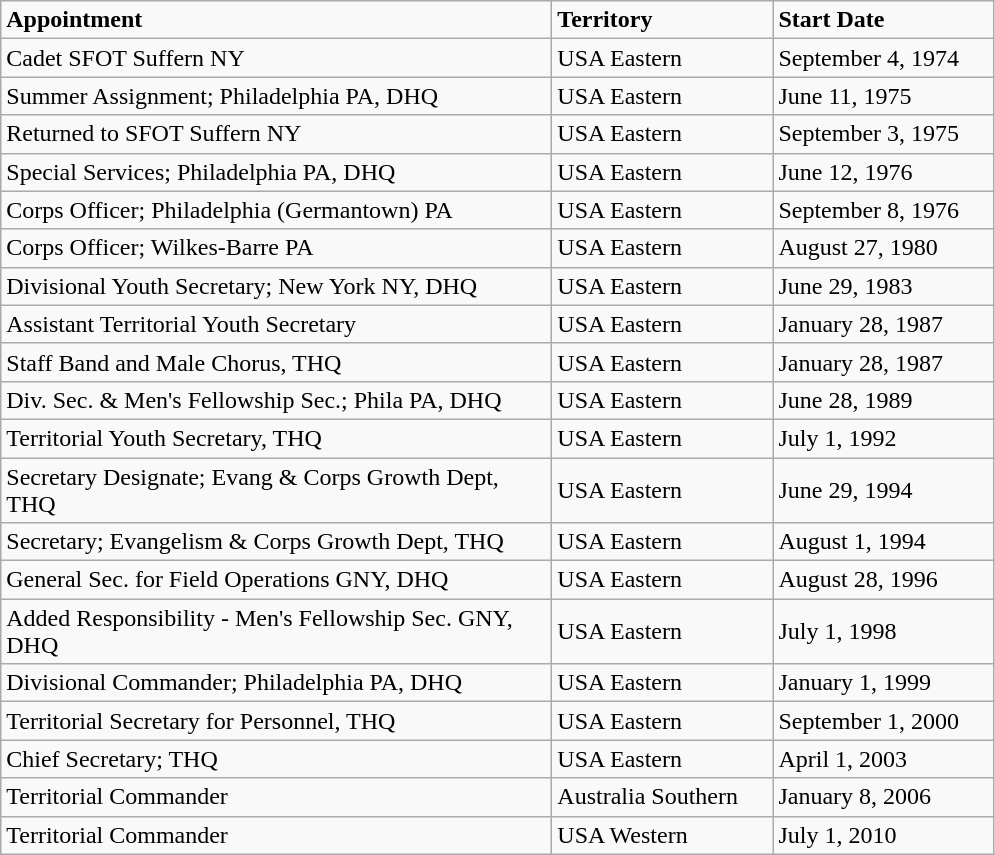<table class="wikitable">
<tr>
<td width="360"><strong>Appointment</strong></td>
<td width="140"><strong>Territory</strong></td>
<td width="140"><strong>Start Date</strong></td>
</tr>
<tr>
<td>Cadet SFOT Suffern NY</td>
<td>USA Eastern</td>
<td>September 4, 1974</td>
</tr>
<tr>
<td>Summer Assignment; Philadelphia PA, DHQ</td>
<td>USA Eastern</td>
<td>June 11, 1975</td>
</tr>
<tr>
<td>Returned to SFOT Suffern NY</td>
<td>USA Eastern</td>
<td>September 3, 1975</td>
</tr>
<tr>
<td>Special Services; Philadelphia PA, DHQ</td>
<td>USA Eastern</td>
<td>June 12, 1976</td>
</tr>
<tr>
<td>Corps Officer; Philadelphia (Germantown) PA</td>
<td>USA Eastern</td>
<td>September 8, 1976</td>
</tr>
<tr>
<td>Corps Officer; Wilkes-Barre PA</td>
<td>USA Eastern</td>
<td>August 27, 1980</td>
</tr>
<tr>
<td>Divisional Youth Secretary; New York NY, DHQ</td>
<td>USA Eastern</td>
<td>June 29, 1983</td>
</tr>
<tr>
<td>Assistant Territorial Youth Secretary</td>
<td>USA Eastern</td>
<td>January 28, 1987</td>
</tr>
<tr>
<td>Staff Band and Male Chorus, THQ</td>
<td>USA Eastern</td>
<td>January 28, 1987</td>
</tr>
<tr>
<td>Div. Sec. & Men's Fellowship Sec.; Phila PA, DHQ</td>
<td>USA Eastern</td>
<td>June 28, 1989</td>
</tr>
<tr>
<td>Territorial Youth Secretary, THQ</td>
<td>USA Eastern</td>
<td>July 1, 1992</td>
</tr>
<tr>
<td>Secretary Designate; Evang & Corps Growth Dept, THQ</td>
<td>USA Eastern</td>
<td>June 29, 1994</td>
</tr>
<tr>
<td>Secretary; Evangelism & Corps Growth Dept, THQ</td>
<td>USA Eastern</td>
<td>August 1, 1994</td>
</tr>
<tr>
<td>General Sec. for Field Operations GNY, DHQ</td>
<td>USA Eastern</td>
<td>August 28, 1996</td>
</tr>
<tr>
<td>Added Responsibility - Men's Fellowship Sec. GNY, DHQ</td>
<td>USA Eastern</td>
<td>July 1, 1998</td>
</tr>
<tr>
<td>Divisional Commander; Philadelphia PA, DHQ</td>
<td>USA Eastern</td>
<td>January 1, 1999</td>
</tr>
<tr>
<td>Territorial Secretary for Personnel, THQ</td>
<td>USA Eastern</td>
<td>September 1, 2000</td>
</tr>
<tr>
<td>Chief Secretary; THQ</td>
<td>USA Eastern</td>
<td>April 1, 2003</td>
</tr>
<tr>
<td>Territorial Commander</td>
<td>Australia Southern</td>
<td>January 8, 2006</td>
</tr>
<tr>
<td>Territorial Commander</td>
<td>USA Western</td>
<td>July 1, 2010</td>
</tr>
</table>
